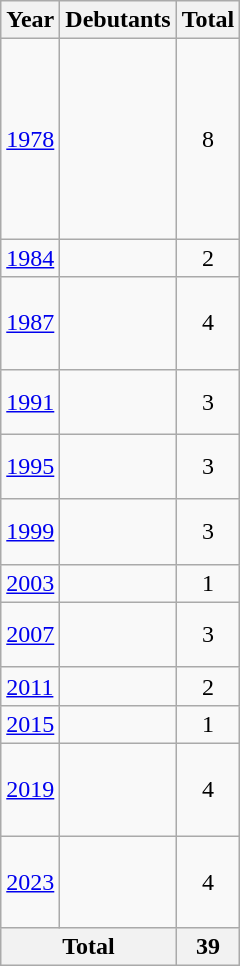<table class="wikitable">
<tr>
<th>Year</th>
<th>Debutants</th>
<th>Total</th>
</tr>
<tr>
<td><a href='#'>1978</a></td>
<td> <br>  <br>  <br>  <br>  <br>  <br>  <br> </td>
<td align=center>8</td>
</tr>
<tr>
<td><a href='#'>1984</a></td>
<td> <br> </td>
<td align=center>2</td>
</tr>
<tr>
<td><a href='#'>1987</a></td>
<td> <br>  <br>  <br> </td>
<td align=center>4</td>
</tr>
<tr>
<td><a href='#'>1991</a></td>
<td> <br>  <br> </td>
<td align=center>3</td>
</tr>
<tr>
<td><a href='#'>1995</a></td>
<td> <br>  <br> </td>
<td align=center>3</td>
</tr>
<tr>
<td><a href='#'>1999</a></td>
<td> <br>  <br> </td>
<td align=center>3</td>
</tr>
<tr>
<td><a href='#'>2003</a></td>
<td></td>
<td align=center>1</td>
</tr>
<tr>
<td><a href='#'>2007</a></td>
<td> <br>  <br> </td>
<td align=center>3</td>
</tr>
<tr>
<td><a href='#'>2011</a></td>
<td> <br> </td>
<td align=center>2</td>
</tr>
<tr>
<td><a href='#'>2015</a></td>
<td></td>
<td align=center>1</td>
</tr>
<tr>
<td><a href='#'>2019</a></td>
<td> <br>  <br>  <br> </td>
<td align=center>4</td>
</tr>
<tr>
<td><a href='#'>2023</a></td>
<td> <br>  <br>  <br> </td>
<td align=center>4</td>
</tr>
<tr>
<th colspan=2>Total</th>
<th align=center>39</th>
</tr>
</table>
